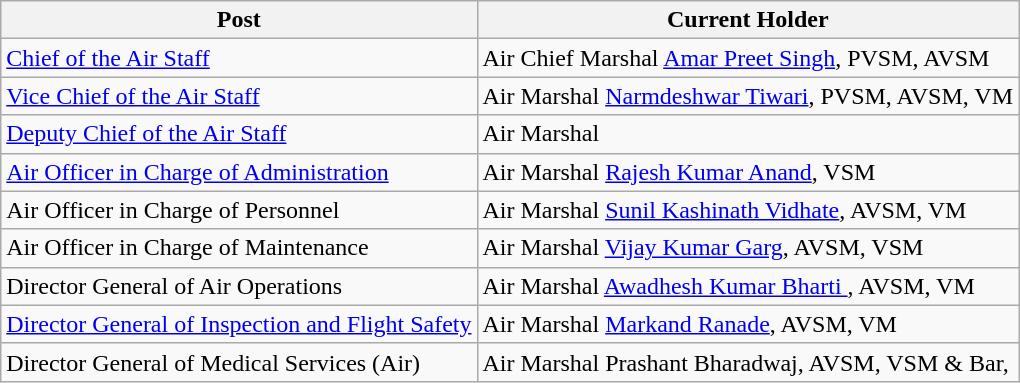<table class="wikitable">
<tr>
<th>Post</th>
<th>Current Holder</th>
</tr>
<tr>
<td><a href='#'>Chief of the Air Staff</a></td>
<td>Air Chief Marshal <a href='#'>Amar Preet Singh</a>, PVSM, AVSM</td>
</tr>
<tr>
<td><a href='#'>Vice Chief of the Air Staff</a></td>
<td>Air Marshal <a href='#'>Narmdeshwar Tiwari</a>, PVSM, AVSM, VM</td>
</tr>
<tr>
<td><a href='#'>Deputy Chief of the Air Staff</a></td>
<td>Air Marshal</td>
</tr>
<tr>
<td><a href='#'>Air Officer in Charge of Administration</a></td>
<td>Air Marshal <a href='#'>Rajesh Kumar Anand</a>, VSM</td>
</tr>
<tr>
<td>Air Officer in Charge of Personnel</td>
<td>Air Marshal <a href='#'>Sunil Kashinath Vidhate</a>, AVSM, VM</td>
</tr>
<tr>
<td>Air Officer in Charge of Maintenance</td>
<td>Air Marshal <a href='#'>Vijay Kumar Garg</a>, AVSM, VSM</td>
</tr>
<tr>
<td>Director General of Air Operations</td>
<td>Air Marshal <a href='#'>Awadhesh Kumar Bharti </a>, AVSM, VM</td>
</tr>
<tr>
<td><a href='#'>Director General of Inspection and Flight Safety</a></td>
<td>Air Marshal <a href='#'>Markand Ranade</a>, AVSM, VM</td>
</tr>
<tr>
<td>Director General of Medical Services (Air)</td>
<td>Air Marshal Prashant Bharadwaj, AVSM, VSM & Bar,</td>
</tr>
</table>
